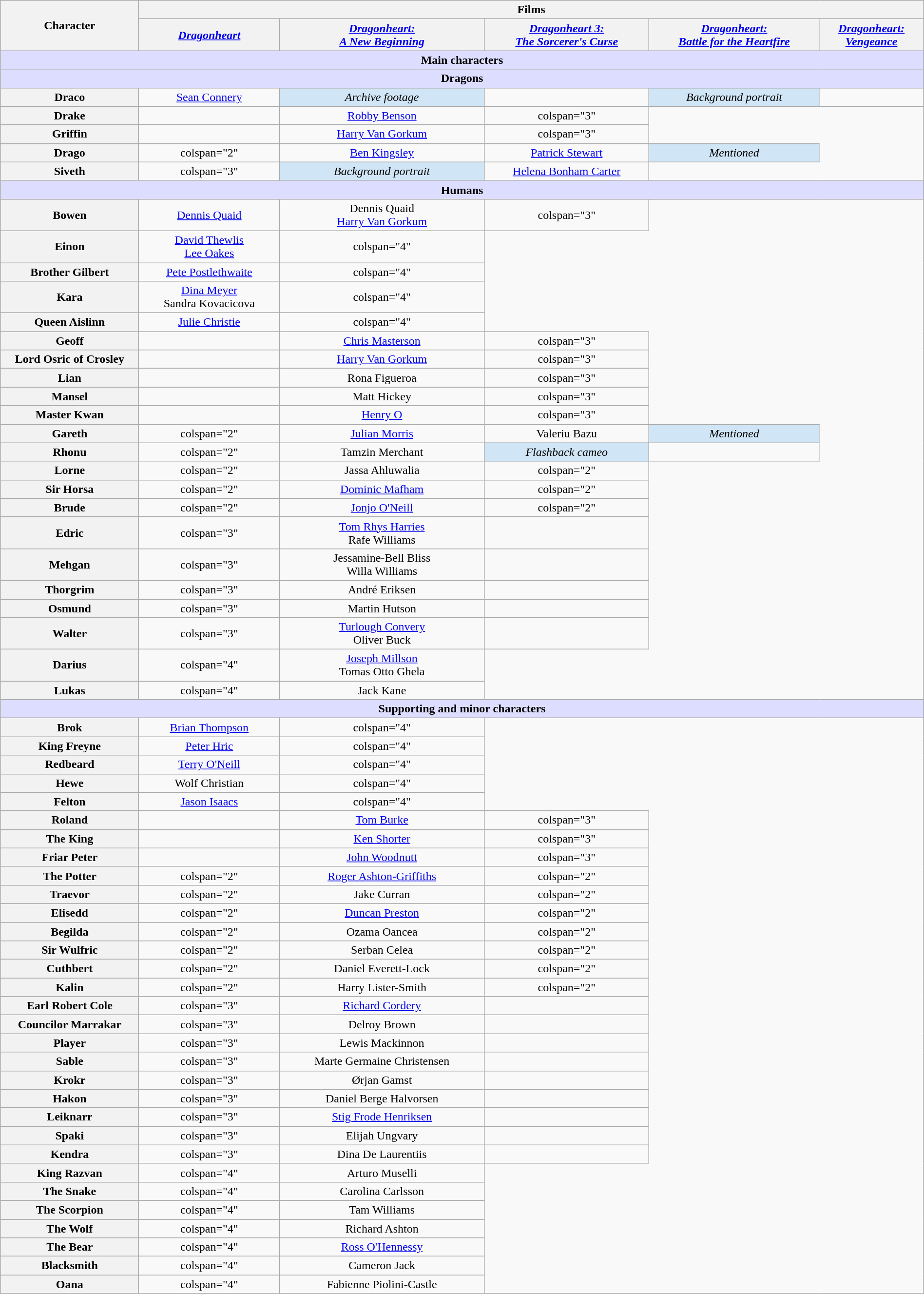<table class="wikitable" style="width:100%; text-align:center;">
<tr>
<th rowspan="2" style="width:15%;">Character</th>
<th colspan="5">Films</th>
</tr>
<tr>
<th><em><a href='#'>Dragonheart</a></em></th>
<th><em><a href='#'>Dragonheart:<br> A New Beginning</a></em></th>
<th><em><a href='#'>Dragonheart 3:<br> The Sorcerer's Curse</a></em></th>
<th><em><a href='#'>Dragonheart:<br> Battle for the Heartfire</a></em></th>
<th><em><a href='#'>Dragonheart:<br> Vengeance</a></em></th>
</tr>
<tr>
<th colspan="6" style="background-color:#ddf;">Main characters</th>
</tr>
<tr>
<th colspan="6" style="background-color:#ddf;">Dragons</th>
</tr>
<tr>
<th>Draco</th>
<td><a href='#'>Sean Connery</a></td>
<td style="background: #d0e5f5"><em>Archive footage</em></td>
<td></td>
<td style="background: #d0e5f5"><em>Background portrait</em></td>
<td></td>
</tr>
<tr>
<th>Drake</th>
<td></td>
<td><a href='#'>Robby Benson</a></td>
<td>colspan="3" </td>
</tr>
<tr>
<th>Griffin</th>
<td></td>
<td><a href='#'>Harry Van Gorkum</a></td>
<td>colspan="3" </td>
</tr>
<tr>
<th>Drago</th>
<td>colspan="2" </td>
<td><a href='#'>Ben Kingsley</a></td>
<td><a href='#'>Patrick Stewart</a></td>
<td style="background: #d0e5f5"><em>Mentioned</em></td>
</tr>
<tr>
<th>Siveth</th>
<td>colspan="3" </td>
<td style="background: #d0e5f5"><em>Background portrait</em></td>
<td><a href='#'>Helena Bonham Carter</a></td>
</tr>
<tr>
<th colspan="6" style="background-color:#ddf;">Humans</th>
</tr>
<tr>
<th>Bowen</th>
<td><a href='#'>Dennis Quaid</a></td>
<td>Dennis Quaid<br><a href='#'>Harry Van Gorkum</a></td>
<td>colspan="3" </td>
</tr>
<tr>
<th>Einon</th>
<td><a href='#'>David Thewlis</a><br><a href='#'>Lee Oakes</a></td>
<td>colspan="4" </td>
</tr>
<tr>
<th>Brother Gilbert</th>
<td><a href='#'>Pete Postlethwaite</a></td>
<td>colspan="4" </td>
</tr>
<tr>
<th>Kara</th>
<td><a href='#'>Dina Meyer</a><br>Sandra Kovacicova</td>
<td>colspan="4" </td>
</tr>
<tr>
<th>Queen Aislinn</th>
<td><a href='#'>Julie Christie</a></td>
<td>colspan="4" </td>
</tr>
<tr>
<th>Geoff</th>
<td></td>
<td><a href='#'>Chris Masterson</a></td>
<td>colspan="3" </td>
</tr>
<tr>
<th>Lord Osric of Crosley</th>
<td></td>
<td><a href='#'>Harry Van Gorkum</a></td>
<td>colspan="3" </td>
</tr>
<tr>
<th>Lian</th>
<td></td>
<td>Rona Figueroa</td>
<td>colspan="3" </td>
</tr>
<tr>
<th>Mansel</th>
<td></td>
<td>Matt Hickey</td>
<td>colspan="3" </td>
</tr>
<tr>
<th>Master Kwan</th>
<td></td>
<td><a href='#'>Henry O</a></td>
<td>colspan="3" </td>
</tr>
<tr>
<th>Gareth</th>
<td>colspan="2" </td>
<td><a href='#'>Julian Morris</a></td>
<td>Valeriu Bazu</td>
<td style="background: #d0e5f5"><em>Mentioned</em></td>
</tr>
<tr>
<th>Rhonu</th>
<td>colspan="2" </td>
<td>Tamzin Merchant</td>
<td style="background: #d0e5f5"><em>Flashback cameo</em></td>
<td></td>
</tr>
<tr>
<th>Lorne</th>
<td>colspan="2" </td>
<td>Jassa Ahluwalia</td>
<td>colspan="2" </td>
</tr>
<tr>
<th>Sir Horsa</th>
<td>colspan="2" </td>
<td><a href='#'>Dominic Mafham</a></td>
<td>colspan="2" </td>
</tr>
<tr>
<th>Brude</th>
<td>colspan="2" </td>
<td><a href='#'>Jonjo O'Neill</a></td>
<td>colspan="2" </td>
</tr>
<tr>
<th>Edric</th>
<td>colspan="3" </td>
<td><a href='#'>Tom Rhys Harries</a><br>Rafe Williams</td>
<td></td>
</tr>
<tr>
<th>Mehgan</th>
<td>colspan="3" </td>
<td>Jessamine-Bell Bliss<br>Willa Williams</td>
<td></td>
</tr>
<tr>
<th>Thorgrim</th>
<td>colspan="3" </td>
<td>André Eriksen</td>
<td></td>
</tr>
<tr>
<th>Osmund</th>
<td>colspan="3" </td>
<td>Martin Hutson</td>
<td></td>
</tr>
<tr>
<th>Walter</th>
<td>colspan="3" </td>
<td><a href='#'>Turlough Convery</a><br>Oliver Buck</td>
<td></td>
</tr>
<tr>
<th>Darius</th>
<td>colspan="4" </td>
<td><a href='#'>Joseph Millson</a><br>Tomas Otto Ghela</td>
</tr>
<tr>
<th>Lukas</th>
<td>colspan="4" </td>
<td>Jack Kane</td>
</tr>
<tr>
<th colspan="6" style="background-color:#ddf;">Supporting and minor characters</th>
</tr>
<tr>
<th>Brok</th>
<td><a href='#'>Brian Thompson</a></td>
<td>colspan="4" </td>
</tr>
<tr>
<th>King Freyne</th>
<td><a href='#'>Peter Hric</a></td>
<td>colspan="4" </td>
</tr>
<tr>
<th>Redbeard</th>
<td><a href='#'>Terry O'Neill</a></td>
<td>colspan="4" </td>
</tr>
<tr>
<th>Hewe</th>
<td>Wolf Christian</td>
<td>colspan="4" </td>
</tr>
<tr>
<th>Felton</th>
<td><a href='#'>Jason Isaacs</a></td>
<td>colspan="4" </td>
</tr>
<tr>
<th>Roland</th>
<td></td>
<td><a href='#'>Tom Burke</a></td>
<td>colspan="3" </td>
</tr>
<tr>
<th>The King</th>
<td></td>
<td><a href='#'>Ken Shorter</a></td>
<td>colspan="3" </td>
</tr>
<tr>
<th>Friar Peter</th>
<td></td>
<td><a href='#'>John Woodnutt</a></td>
<td>colspan="3" </td>
</tr>
<tr>
<th>The Potter</th>
<td>colspan="2" </td>
<td><a href='#'>Roger Ashton-Griffiths</a></td>
<td>colspan="2" </td>
</tr>
<tr>
<th>Traevor</th>
<td>colspan="2" </td>
<td>Jake Curran</td>
<td>colspan="2" </td>
</tr>
<tr>
<th>Elisedd</th>
<td>colspan="2" </td>
<td><a href='#'>Duncan Preston</a></td>
<td>colspan="2" </td>
</tr>
<tr>
<th>Begilda</th>
<td>colspan="2" </td>
<td>Ozama Oancea</td>
<td>colspan="2" </td>
</tr>
<tr>
<th>Sir Wulfric</th>
<td>colspan="2" </td>
<td>Serban Celea</td>
<td>colspan="2" </td>
</tr>
<tr>
<th>Cuthbert</th>
<td>colspan="2" </td>
<td>Daniel Everett-Lock</td>
<td>colspan="2" </td>
</tr>
<tr>
<th>Kalin</th>
<td>colspan="2" </td>
<td>Harry Lister-Smith</td>
<td>colspan="2" </td>
</tr>
<tr>
<th>Earl Robert Cole</th>
<td>colspan="3" </td>
<td><a href='#'>Richard Cordery</a></td>
<td></td>
</tr>
<tr>
<th>Councilor Marrakar</th>
<td>colspan="3" </td>
<td>Delroy Brown</td>
<td></td>
</tr>
<tr>
<th>Player</th>
<td>colspan="3" </td>
<td>Lewis Mackinnon</td>
<td></td>
</tr>
<tr>
<th>Sable</th>
<td>colspan="3" </td>
<td>Marte Germaine Christensen</td>
<td></td>
</tr>
<tr>
<th>Krokr</th>
<td>colspan="3" </td>
<td>Ørjan Gamst</td>
<td></td>
</tr>
<tr>
<th>Hakon</th>
<td>colspan="3" </td>
<td>Daniel Berge Halvorsen</td>
<td></td>
</tr>
<tr>
<th>Leiknarr</th>
<td>colspan="3" </td>
<td><a href='#'>Stig Frode Henriksen</a></td>
<td></td>
</tr>
<tr>
<th>Spaki</th>
<td>colspan="3" </td>
<td>Elijah Ungvary</td>
<td></td>
</tr>
<tr>
<th>Kendra</th>
<td>colspan="3" </td>
<td>Dina De Laurentiis</td>
<td></td>
</tr>
<tr>
<th>King Razvan</th>
<td>colspan="4" </td>
<td>Arturo Muselli</td>
</tr>
<tr>
<th>The Snake</th>
<td>colspan="4" </td>
<td>Carolina Carlsson</td>
</tr>
<tr>
<th>The Scorpion</th>
<td>colspan="4" </td>
<td>Tam Williams</td>
</tr>
<tr>
<th>The Wolf</th>
<td>colspan="4" </td>
<td>Richard Ashton</td>
</tr>
<tr>
<th>The Bear</th>
<td>colspan="4" </td>
<td><a href='#'>Ross O'Hennessy</a></td>
</tr>
<tr>
<th>Blacksmith</th>
<td>colspan="4" </td>
<td>Cameron Jack</td>
</tr>
<tr>
<th>Oana</th>
<td>colspan="4" </td>
<td>Fabienne Piolini-Castle</td>
</tr>
</table>
